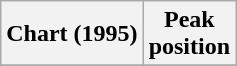<table class="wikitable sortable">
<tr>
<th>Chart (1995)</th>
<th>Peak<br>position</th>
</tr>
<tr>
</tr>
</table>
